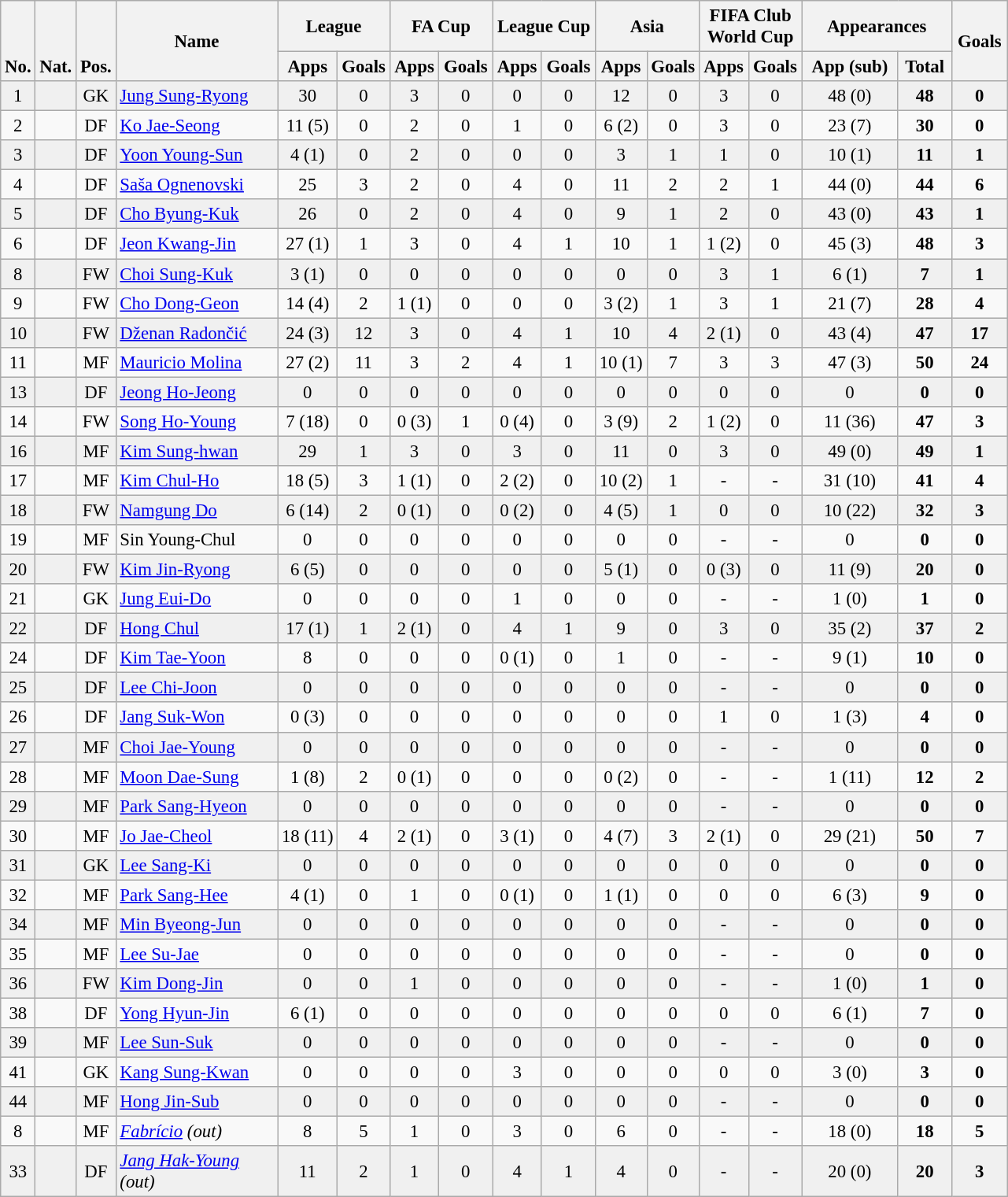<table class="wikitable" style="font-size: 95%; text-align: center;">
<tr>
<th rowspan="2" style="vertical-align:bottom;">No.</th>
<th rowspan="2" style="vertical-align:bottom;">Nat.</th>
<th rowspan="2" style="vertical-align:bottom;">Pos.</th>
<th rowspan="2" style="width:130px;">Name</th>
<th colspan="2" style="width:80px;">League</th>
<th colspan="2" style="width:80px;">FA Cup</th>
<th colspan="2" style="width:80px;">League Cup</th>
<th colspan="2" style="width:80px;">Asia</th>
<th colspan="2" style="width:80px;">FIFA Club <br> World Cup</th>
<th colspan="2" style="width:120px;">Appearances</th>
<th rowspan="2" style="width:40px;">Goals</th>
</tr>
<tr>
<th>Apps</th>
<th>Goals</th>
<th>Apps</th>
<th>Goals</th>
<th>Apps</th>
<th>Goals</th>
<th>Apps</th>
<th>Goals</th>
<th>Apps</th>
<th>Goals</th>
<th>App (sub)</th>
<th>Total</th>
</tr>
<tr style="background:#f0f0f0;">
<td>1</td>
<td></td>
<td>GK</td>
<td align="left"><a href='#'>Jung Sung-Ryong</a></td>
<td>30</td>
<td>0</td>
<td>3</td>
<td>0</td>
<td>0</td>
<td>0</td>
<td>12</td>
<td>0</td>
<td>3</td>
<td>0</td>
<td>48 (0)</td>
<td><strong>48</strong></td>
<td><strong>0</strong></td>
</tr>
<tr>
<td>2</td>
<td></td>
<td>DF</td>
<td align="left"><a href='#'>Ko Jae-Seong</a></td>
<td>11 (5)</td>
<td>0</td>
<td>2</td>
<td>0</td>
<td>1</td>
<td>0</td>
<td>6 (2)</td>
<td>0</td>
<td>3</td>
<td>0</td>
<td>23 (7)</td>
<td><strong>30</strong></td>
<td><strong>0</strong></td>
</tr>
<tr style="background:#f0f0f0;">
<td>3</td>
<td></td>
<td>DF</td>
<td align="left"><a href='#'>Yoon Young-Sun</a></td>
<td>4 (1)</td>
<td>0</td>
<td>2</td>
<td>0</td>
<td>0</td>
<td>0</td>
<td>3</td>
<td>1</td>
<td>1</td>
<td>0</td>
<td>10 (1)</td>
<td><strong>11</strong></td>
<td><strong>1</strong></td>
</tr>
<tr>
<td>4</td>
<td></td>
<td>DF</td>
<td align="left"><a href='#'>Saša Ognenovski</a></td>
<td>25</td>
<td>3</td>
<td>2</td>
<td>0</td>
<td>4</td>
<td>0</td>
<td>11</td>
<td>2</td>
<td>2</td>
<td>1</td>
<td>44 (0)</td>
<td><strong>44</strong></td>
<td><strong>6</strong></td>
</tr>
<tr style="background:#f0f0f0;">
<td>5</td>
<td></td>
<td>DF</td>
<td align="left"><a href='#'>Cho Byung-Kuk</a></td>
<td>26</td>
<td>0</td>
<td>2</td>
<td>0</td>
<td>4</td>
<td>0</td>
<td>9</td>
<td>1</td>
<td>2</td>
<td>0</td>
<td>43 (0)</td>
<td><strong>43</strong></td>
<td><strong>1</strong></td>
</tr>
<tr>
<td>6</td>
<td></td>
<td>DF</td>
<td align="left"><a href='#'>Jeon Kwang-Jin</a></td>
<td>27 (1)</td>
<td>1</td>
<td>3</td>
<td>0</td>
<td>4</td>
<td>1</td>
<td>10</td>
<td>1</td>
<td>1 (2)</td>
<td>0</td>
<td>45 (3)</td>
<td><strong>48</strong></td>
<td><strong>3</strong></td>
</tr>
<tr style="background:#f0f0f0;">
<td>8</td>
<td></td>
<td>FW</td>
<td align="left"><a href='#'>Choi Sung-Kuk</a></td>
<td>3 (1)</td>
<td>0</td>
<td>0</td>
<td>0</td>
<td>0</td>
<td>0</td>
<td>0</td>
<td>0</td>
<td>3</td>
<td>1</td>
<td>6 (1)</td>
<td><strong>7</strong></td>
<td><strong>1</strong></td>
</tr>
<tr>
<td>9</td>
<td></td>
<td>FW</td>
<td align="left"><a href='#'>Cho Dong-Geon</a></td>
<td>14 (4)</td>
<td>2</td>
<td>1 (1)</td>
<td>0</td>
<td>0</td>
<td>0</td>
<td>3 (2)</td>
<td>1</td>
<td>3</td>
<td>1</td>
<td>21 (7)</td>
<td><strong>28</strong></td>
<td><strong>4</strong></td>
</tr>
<tr style="background:#f0f0f0;">
<td>10</td>
<td></td>
<td>FW</td>
<td align="left"><a href='#'>Dženan Radončić</a></td>
<td>24 (3)</td>
<td>12</td>
<td>3</td>
<td>0</td>
<td>4</td>
<td>1</td>
<td>10</td>
<td>4</td>
<td>2 (1)</td>
<td>0</td>
<td>43 (4)</td>
<td><strong>47</strong></td>
<td><strong>17</strong></td>
</tr>
<tr>
<td>11</td>
<td></td>
<td>MF</td>
<td align="left"><a href='#'>Mauricio Molina</a></td>
<td>27 (2)</td>
<td>11</td>
<td>3</td>
<td>2</td>
<td>4</td>
<td>1</td>
<td>10 (1)</td>
<td>7</td>
<td>3</td>
<td>3</td>
<td>47 (3)</td>
<td><strong>50</strong></td>
<td><strong>24</strong></td>
</tr>
<tr style="background:#f0f0f0;">
<td>13</td>
<td></td>
<td>DF</td>
<td align="left"><a href='#'>Jeong Ho-Jeong</a></td>
<td>0</td>
<td>0</td>
<td>0</td>
<td>0</td>
<td>0</td>
<td>0</td>
<td>0</td>
<td>0</td>
<td>0</td>
<td>0</td>
<td>0</td>
<td><strong>0</strong></td>
<td><strong>0</strong></td>
</tr>
<tr>
<td>14</td>
<td></td>
<td>FW</td>
<td align="left"><a href='#'>Song Ho-Young</a></td>
<td>7 (18)</td>
<td>0</td>
<td>0 (3)</td>
<td>1</td>
<td>0 (4)</td>
<td>0</td>
<td>3 (9)</td>
<td>2</td>
<td>1 (2)</td>
<td>0</td>
<td>11 (36)</td>
<td><strong>47</strong></td>
<td><strong>3</strong></td>
</tr>
<tr style="background:#f0f0f0;">
<td>16</td>
<td></td>
<td>MF</td>
<td align="left"><a href='#'>Kim Sung-hwan</a></td>
<td>29</td>
<td>1</td>
<td>3</td>
<td>0</td>
<td>3</td>
<td>0</td>
<td>11</td>
<td>0</td>
<td>3</td>
<td>0</td>
<td>49 (0)</td>
<td><strong>49</strong></td>
<td><strong>1</strong></td>
</tr>
<tr>
<td>17</td>
<td></td>
<td>MF</td>
<td align="left"><a href='#'>Kim Chul-Ho</a></td>
<td>18 (5)</td>
<td>3</td>
<td>1 (1)</td>
<td>0</td>
<td>2 (2)</td>
<td>0</td>
<td>10 (2)</td>
<td>1</td>
<td>-</td>
<td>-</td>
<td>31 (10)</td>
<td><strong>41</strong></td>
<td><strong>4</strong></td>
</tr>
<tr style="background:#f0f0f0;">
<td>18</td>
<td></td>
<td>FW</td>
<td align="left"><a href='#'>Namgung Do</a></td>
<td>6 (14)</td>
<td>2</td>
<td>0 (1)</td>
<td>0</td>
<td>0 (2)</td>
<td>0</td>
<td>4 (5)</td>
<td>1</td>
<td>0</td>
<td>0</td>
<td>10 (22)</td>
<td><strong>32</strong></td>
<td><strong>3</strong></td>
</tr>
<tr>
<td>19</td>
<td></td>
<td>MF</td>
<td align="left">Sin Young-Chul</td>
<td>0</td>
<td>0</td>
<td>0</td>
<td>0</td>
<td>0</td>
<td>0</td>
<td>0</td>
<td>0</td>
<td>-</td>
<td>-</td>
<td>0</td>
<td><strong>0</strong></td>
<td><strong>0</strong></td>
</tr>
<tr style="background:#f0f0f0;">
<td>20</td>
<td></td>
<td>FW</td>
<td align="left"><a href='#'>Kim Jin-Ryong</a></td>
<td>6 (5)</td>
<td>0</td>
<td>0</td>
<td>0</td>
<td>0</td>
<td>0</td>
<td>5 (1)</td>
<td>0</td>
<td>0 (3)</td>
<td>0</td>
<td>11 (9)</td>
<td><strong>20</strong></td>
<td><strong>0</strong></td>
</tr>
<tr>
<td>21</td>
<td></td>
<td>GK</td>
<td align="left"><a href='#'>Jung Eui-Do</a></td>
<td>0</td>
<td>0</td>
<td>0</td>
<td>0</td>
<td>1</td>
<td>0</td>
<td>0</td>
<td>0</td>
<td>-</td>
<td>-</td>
<td>1 (0)</td>
<td><strong>1</strong></td>
<td><strong>0</strong></td>
</tr>
<tr style="background:#f0f0f0;">
<td>22</td>
<td></td>
<td>DF</td>
<td align="left"><a href='#'>Hong Chul</a></td>
<td>17 (1)</td>
<td>1</td>
<td>2 (1)</td>
<td>0</td>
<td>4</td>
<td>1</td>
<td>9</td>
<td>0</td>
<td>3</td>
<td>0</td>
<td>35 (2)</td>
<td><strong>37</strong></td>
<td><strong>2</strong></td>
</tr>
<tr>
<td>24</td>
<td></td>
<td>DF</td>
<td align="left"><a href='#'>Kim Tae-Yoon</a></td>
<td>8</td>
<td>0</td>
<td>0</td>
<td>0</td>
<td>0 (1)</td>
<td>0</td>
<td>1</td>
<td>0</td>
<td>-</td>
<td>-</td>
<td>9 (1)</td>
<td><strong>10</strong></td>
<td><strong>0</strong></td>
</tr>
<tr style="background:#f0f0f0;">
<td>25</td>
<td></td>
<td>DF</td>
<td align="left"><a href='#'>Lee Chi-Joon</a></td>
<td>0</td>
<td>0</td>
<td>0</td>
<td>0</td>
<td>0</td>
<td>0</td>
<td>0</td>
<td>0</td>
<td>-</td>
<td>-</td>
<td>0</td>
<td><strong>0</strong></td>
<td><strong>0</strong></td>
</tr>
<tr>
<td>26</td>
<td></td>
<td>DF</td>
<td align="left"><a href='#'>Jang Suk-Won</a></td>
<td>0 (3)</td>
<td>0</td>
<td>0</td>
<td>0</td>
<td>0</td>
<td>0</td>
<td>0</td>
<td>0</td>
<td>1</td>
<td>0</td>
<td>1 (3)</td>
<td><strong>4</strong></td>
<td><strong>0</strong></td>
</tr>
<tr style="background:#f0f0f0;">
<td>27</td>
<td></td>
<td>MF</td>
<td align="left"><a href='#'>Choi Jae-Young</a></td>
<td>0</td>
<td>0</td>
<td>0</td>
<td>0</td>
<td>0</td>
<td>0</td>
<td>0</td>
<td>0</td>
<td>-</td>
<td>-</td>
<td>0</td>
<td><strong>0</strong></td>
<td><strong>0</strong></td>
</tr>
<tr>
<td>28</td>
<td></td>
<td>MF</td>
<td align="left"><a href='#'>Moon Dae-Sung</a></td>
<td>1 (8)</td>
<td>2</td>
<td>0 (1)</td>
<td>0</td>
<td>0</td>
<td>0</td>
<td>0 (2)</td>
<td>0</td>
<td>-</td>
<td>-</td>
<td>1 (11)</td>
<td><strong>12</strong></td>
<td><strong>2</strong></td>
</tr>
<tr style="background:#f0f0f0;">
<td>29</td>
<td></td>
<td>MF</td>
<td align="left"><a href='#'>Park Sang-Hyeon</a></td>
<td>0</td>
<td>0</td>
<td>0</td>
<td>0</td>
<td>0</td>
<td>0</td>
<td>0</td>
<td>0</td>
<td>-</td>
<td>-</td>
<td>0</td>
<td><strong>0</strong></td>
<td><strong>0</strong></td>
</tr>
<tr>
<td>30</td>
<td></td>
<td>MF</td>
<td align="left"><a href='#'>Jo Jae-Cheol</a></td>
<td>18 (11)</td>
<td>4</td>
<td>2 (1)</td>
<td>0</td>
<td>3 (1)</td>
<td>0</td>
<td>4 (7)</td>
<td>3</td>
<td>2 (1)</td>
<td>0</td>
<td>29 (21)</td>
<td><strong>50</strong></td>
<td><strong>7</strong></td>
</tr>
<tr style="background:#f0f0f0;">
<td>31</td>
<td></td>
<td>GK</td>
<td align="left"><a href='#'>Lee Sang-Ki</a></td>
<td>0</td>
<td>0</td>
<td>0</td>
<td>0</td>
<td>0</td>
<td>0</td>
<td>0</td>
<td>0</td>
<td>0</td>
<td>0</td>
<td>0</td>
<td><strong>0</strong></td>
<td><strong>0</strong></td>
</tr>
<tr>
<td>32</td>
<td></td>
<td>MF</td>
<td align="left"><a href='#'>Park Sang-Hee</a></td>
<td>4 (1)</td>
<td>0</td>
<td>1</td>
<td>0</td>
<td>0 (1)</td>
<td>0</td>
<td>1 (1)</td>
<td>0</td>
<td>0</td>
<td>0</td>
<td>6 (3)</td>
<td><strong>9</strong></td>
<td><strong>0</strong></td>
</tr>
<tr style="background:#f0f0f0;">
<td>34</td>
<td></td>
<td>MF</td>
<td align="left"><a href='#'>Min Byeong-Jun</a></td>
<td>0</td>
<td>0</td>
<td>0</td>
<td>0</td>
<td>0</td>
<td>0</td>
<td>0</td>
<td>0</td>
<td>-</td>
<td>-</td>
<td>0</td>
<td><strong>0</strong></td>
<td><strong>0</strong></td>
</tr>
<tr>
<td>35</td>
<td></td>
<td>MF</td>
<td align="left"><a href='#'>Lee Su-Jae</a></td>
<td>0</td>
<td>0</td>
<td>0</td>
<td>0</td>
<td>0</td>
<td>0</td>
<td>0</td>
<td>0</td>
<td>-</td>
<td>-</td>
<td>0</td>
<td><strong>0</strong></td>
<td><strong>0</strong></td>
</tr>
<tr style="background:#f0f0f0;">
<td>36</td>
<td></td>
<td>FW</td>
<td align="left"><a href='#'>Kim Dong-Jin</a></td>
<td>0</td>
<td>0</td>
<td>1</td>
<td>0</td>
<td>0</td>
<td>0</td>
<td>0</td>
<td>0</td>
<td>-</td>
<td>-</td>
<td>1 (0)</td>
<td><strong>1</strong></td>
<td><strong>0</strong></td>
</tr>
<tr>
<td>38</td>
<td></td>
<td>DF</td>
<td align="left"><a href='#'>Yong Hyun-Jin</a></td>
<td>6 (1)</td>
<td>0</td>
<td>0</td>
<td>0</td>
<td>0</td>
<td>0</td>
<td>0</td>
<td>0</td>
<td>0</td>
<td>0</td>
<td>6 (1)</td>
<td><strong>7</strong></td>
<td><strong>0</strong></td>
</tr>
<tr style="background:#f0f0f0;">
<td>39</td>
<td></td>
<td>MF</td>
<td align="left"><a href='#'>Lee Sun-Suk</a></td>
<td>0</td>
<td>0</td>
<td>0</td>
<td>0</td>
<td>0</td>
<td>0</td>
<td>0</td>
<td>0</td>
<td>-</td>
<td>-</td>
<td>0</td>
<td><strong>0</strong></td>
<td><strong>0</strong></td>
</tr>
<tr>
<td>41</td>
<td></td>
<td>GK</td>
<td align="left"><a href='#'>Kang Sung-Kwan</a></td>
<td>0</td>
<td>0</td>
<td>0</td>
<td>0</td>
<td>3</td>
<td>0</td>
<td>0</td>
<td>0</td>
<td>0</td>
<td>0</td>
<td>3 (0)</td>
<td><strong>3</strong></td>
<td><strong>0</strong></td>
</tr>
<tr style="background:#f0f0f0;">
<td>44</td>
<td></td>
<td>MF</td>
<td align="left"><a href='#'>Hong Jin-Sub</a></td>
<td>0</td>
<td>0</td>
<td>0</td>
<td>0</td>
<td>0</td>
<td>0</td>
<td>0</td>
<td>0</td>
<td>-</td>
<td>-</td>
<td>0</td>
<td><strong>0</strong></td>
<td><strong>0</strong></td>
</tr>
<tr>
<td>8</td>
<td></td>
<td>MF</td>
<td align="left"><em><a href='#'>Fabrício</a> (out)</em></td>
<td>8</td>
<td>5</td>
<td>1</td>
<td>0</td>
<td>3</td>
<td>0</td>
<td>6</td>
<td>0</td>
<td>-</td>
<td>-</td>
<td>18 (0)</td>
<td><strong>18</strong></td>
<td><strong>5</strong></td>
</tr>
<tr style="background:#f0f0f0;">
<td>33</td>
<td></td>
<td>DF</td>
<td align="left"><em><a href='#'>Jang Hak-Young</a> (out)</em></td>
<td>11</td>
<td>2</td>
<td>1</td>
<td>0</td>
<td>4</td>
<td>1</td>
<td>4</td>
<td>0</td>
<td>-</td>
<td>-</td>
<td>20 (0)</td>
<td><strong>20</strong></td>
<td><strong>3</strong></td>
</tr>
</table>
